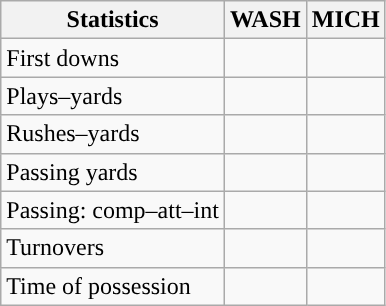<table class="wikitable" style="float:left">
<tr>
<th>Statistics</th>
<th>WASH</th>
<th>MICH</th>
</tr>
<tr>
<td>First downs</td>
<td></td>
<td></td>
</tr>
<tr>
<td>Plays–yards</td>
<td></td>
<td></td>
</tr>
<tr>
<td>Rushes–yards</td>
<td></td>
<td></td>
</tr>
<tr>
<td>Passing yards</td>
<td></td>
<td></td>
</tr>
<tr>
<td>Passing: comp–att–int</td>
<td></td>
<td></td>
</tr>
<tr>
<td>Turnovers</td>
<td></td>
<td></td>
</tr>
<tr>
<td>Time of possession</td>
<td></td>
<td></td>
</tr>
</table>
